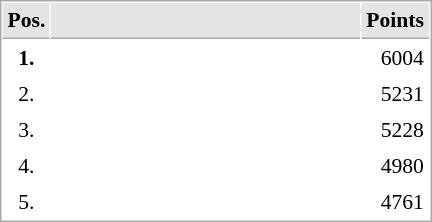<table cellspacing="1" cellpadding="3" style="border:1px solid #AAAAAA;font-size:90%">
<tr bgcolor="#E4E4E4">
<th style="border-bottom:1px solid #AAAAAA" width=10>Pos.</th>
<th style="border-bottom:1px solid #AAAAAA" width=200></th>
<th style="border-bottom:1px solid #AAAAAA" width=20>Points</th>
</tr>
<tr>
<td align="center"><strong>1.</strong></td>
<td><strong></strong></td>
<td align="right">6004</td>
</tr>
<tr>
<td align="center">2.</td>
<td></td>
<td align="right">5231</td>
</tr>
<tr>
<td align="center">3.</td>
<td></td>
<td align="right">5228</td>
</tr>
<tr>
<td align="center">4.</td>
<td></td>
<td align="right">4980</td>
</tr>
<tr>
<td align="center">5.</td>
<td></td>
<td align="right">4761</td>
</tr>
</table>
